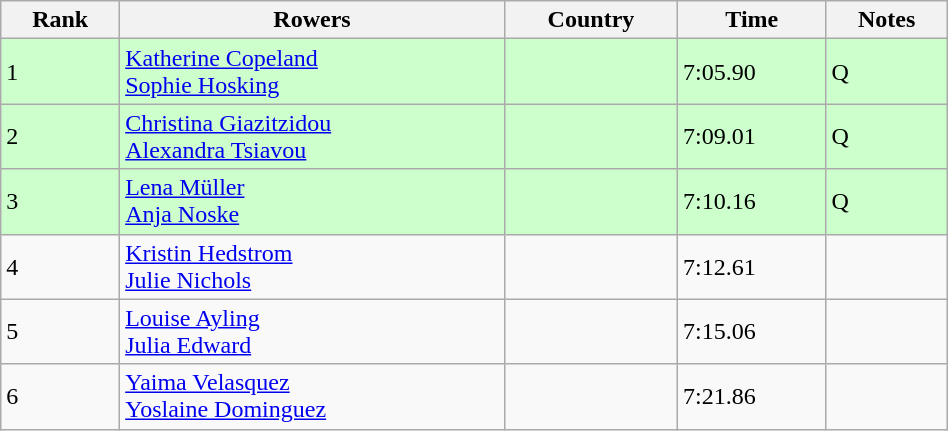<table class="wikitable sortable" width=50%>
<tr>
<th>Rank</th>
<th>Rowers</th>
<th>Country</th>
<th>Time</th>
<th>Notes</th>
</tr>
<tr bgcolor=ccffcc>
<td>1</td>
<td><a href='#'>Katherine Copeland</a><br><a href='#'>Sophie Hosking</a></td>
<td></td>
<td>7:05.90</td>
<td>Q</td>
</tr>
<tr bgcolor=ccffcc>
<td>2</td>
<td><a href='#'>Christina Giazitzidou</a><br><a href='#'>Alexandra Tsiavou</a></td>
<td></td>
<td>7:09.01</td>
<td>Q</td>
</tr>
<tr bgcolor=ccffcc>
<td>3</td>
<td><a href='#'>Lena Müller</a><br><a href='#'>Anja Noske</a></td>
<td></td>
<td>7:10.16</td>
<td>Q</td>
</tr>
<tr>
<td>4</td>
<td><a href='#'>Kristin Hedstrom</a><br><a href='#'>Julie Nichols</a></td>
<td></td>
<td>7:12.61</td>
<td></td>
</tr>
<tr>
<td>5</td>
<td><a href='#'>Louise Ayling</a><br><a href='#'>Julia Edward</a></td>
<td></td>
<td>7:15.06</td>
<td></td>
</tr>
<tr>
<td>6</td>
<td><a href='#'>Yaima Velasquez</a><br><a href='#'>Yoslaine Dominguez</a></td>
<td></td>
<td>7:21.86</td>
<td></td>
</tr>
</table>
